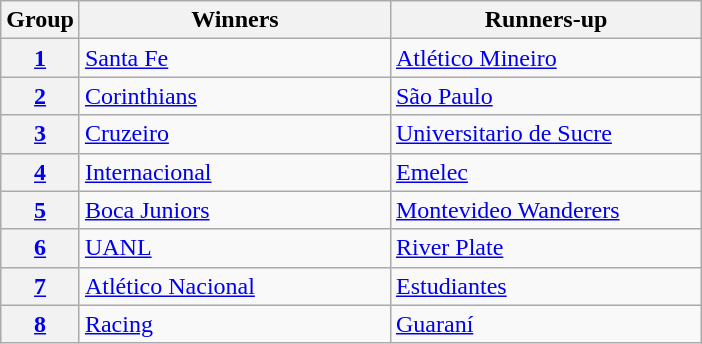<table class="wikitable">
<tr>
<th>Group</th>
<th width=200>Winners</th>
<th width=200>Runners-up</th>
</tr>
<tr>
<th><a href='#'>1</a></th>
<td> <a href='#'>Santa Fe</a></td>
<td> <a href='#'>Atlético Mineiro</a></td>
</tr>
<tr>
<th><a href='#'>2</a></th>
<td> <a href='#'>Corinthians</a></td>
<td> <a href='#'>São Paulo</a></td>
</tr>
<tr>
<th><a href='#'>3</a></th>
<td> <a href='#'>Cruzeiro</a></td>
<td> <a href='#'>Universitario de Sucre</a></td>
</tr>
<tr>
<th><a href='#'>4</a></th>
<td> <a href='#'>Internacional</a></td>
<td> <a href='#'>Emelec</a></td>
</tr>
<tr>
<th><a href='#'>5</a></th>
<td> <a href='#'>Boca Juniors</a></td>
<td> <a href='#'>Montevideo Wanderers</a></td>
</tr>
<tr>
<th><a href='#'>6</a></th>
<td> <a href='#'>UANL</a></td>
<td> <a href='#'>River Plate</a></td>
</tr>
<tr>
<th><a href='#'>7</a></th>
<td> <a href='#'>Atlético Nacional</a></td>
<td> <a href='#'>Estudiantes</a></td>
</tr>
<tr>
<th><a href='#'>8</a></th>
<td> <a href='#'>Racing</a></td>
<td> <a href='#'>Guaraní</a></td>
</tr>
</table>
